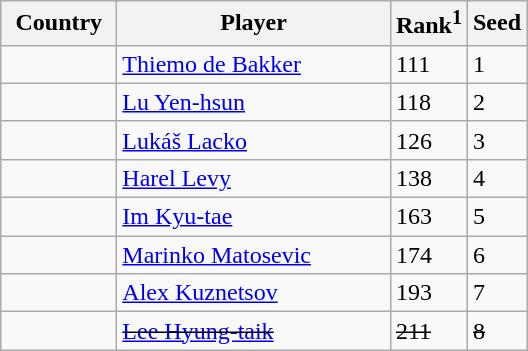<table class="sortable wikitable">
<tr>
<th width="70">Country</th>
<th width="175">Player</th>
<th>Rank<sup>1</sup></th>
<th>Seed</th>
</tr>
<tr>
<td></td>
<td><a href='#'>Thiemo de Bakker</a></td>
<td>111</td>
<td>1</td>
</tr>
<tr>
<td></td>
<td><a href='#'>Lu Yen-hsun</a></td>
<td>118</td>
<td>2</td>
</tr>
<tr>
<td></td>
<td><a href='#'>Lukáš Lacko</a></td>
<td>126</td>
<td>3</td>
</tr>
<tr>
<td></td>
<td><a href='#'>Harel Levy</a></td>
<td>138</td>
<td>4</td>
</tr>
<tr>
<td></td>
<td><a href='#'>Im Kyu-tae</a></td>
<td>163</td>
<td>5</td>
</tr>
<tr>
<td></td>
<td><a href='#'>Marinko Matosevic</a></td>
<td>174</td>
<td>6</td>
</tr>
<tr>
<td></td>
<td><a href='#'>Alex Kuznetsov</a></td>
<td>193</td>
<td>7</td>
</tr>
<tr>
<td></td>
<td><s><a href='#'>Lee Hyung-taik</a></s></td>
<td><s>211</s></td>
<td><s>8</s></td>
</tr>
</table>
